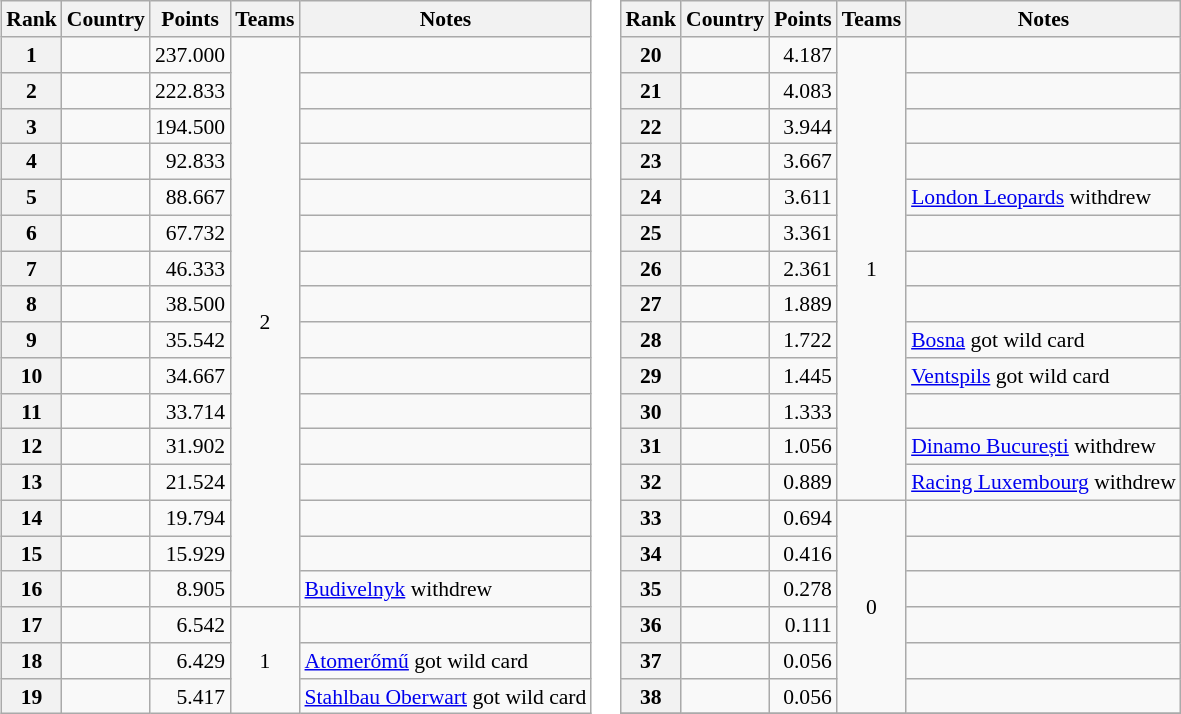<table>
<tr valign=top style="font-size:90%">
<td><br><table class="wikitable">
<tr>
<th>Rank</th>
<th>Country</th>
<th>Points</th>
<th>Teams</th>
<th>Notes</th>
</tr>
<tr>
<th>1</th>
<td></td>
<td align="right">237.000</td>
<td align=center rowspan=16>2</td>
<td></td>
</tr>
<tr>
<th>2</th>
<td></td>
<td align="right">222.833</td>
<td></td>
</tr>
<tr>
<th>3</th>
<td></td>
<td align=right>194.500</td>
<td></td>
</tr>
<tr>
<th>4</th>
<td></td>
<td align=right>92.833</td>
<td></td>
</tr>
<tr>
<th>5</th>
<td></td>
<td align=right>88.667</td>
<td></td>
</tr>
<tr>
<th>6</th>
<td></td>
<td align=right>67.732</td>
<td></td>
</tr>
<tr>
<th>7</th>
<td></td>
<td align=right>46.333</td>
<td></td>
</tr>
<tr>
<th>8</th>
<td></td>
<td align=right>38.500</td>
<td></td>
</tr>
<tr>
<th>9</th>
<td></td>
<td align=right>35.542</td>
<td></td>
</tr>
<tr>
<th>10</th>
<td></td>
<td align=right>34.667</td>
<td></td>
</tr>
<tr>
<th>11</th>
<td></td>
<td align=right>33.714</td>
<td></td>
</tr>
<tr>
<th>12</th>
<td></td>
<td align=right>31.902</td>
<td></td>
</tr>
<tr>
<th>13</th>
<td></td>
<td align=right>21.524</td>
<td></td>
</tr>
<tr>
<th>14</th>
<td></td>
<td align=right>19.794</td>
<td></td>
</tr>
<tr>
<th>15</th>
<td></td>
<td align=right>15.929</td>
<td></td>
</tr>
<tr>
<th>16</th>
<td></td>
<td align=right>8.905</td>
<td><a href='#'>Budivelnyk</a> withdrew</td>
</tr>
<tr>
<th>17</th>
<td></td>
<td align=right>6.542</td>
<td align=center rowspan=16>1</td>
<td></td>
</tr>
<tr>
<th>18</th>
<td></td>
<td align=right>6.429</td>
<td><a href='#'>Atomerőmű</a> got wild card</td>
</tr>
<tr>
<th>19</th>
<td></td>
<td align=right>5.417</td>
<td><a href='#'>Stahlbau Oberwart</a> got wild card</td>
</tr>
</table>
</td>
<td><br><table class="wikitable">
<tr>
<th>Rank</th>
<th>Country</th>
<th>Points</th>
<th>Teams</th>
<th>Notes</th>
</tr>
<tr>
<th>20</th>
<td></td>
<td align=right>4.187</td>
<td align=center rowspan=13>1</td>
<td></td>
</tr>
<tr>
<th>21</th>
<td></td>
<td align=right>4.083</td>
<td></td>
</tr>
<tr>
<th>22</th>
<td></td>
<td align=right>3.944</td>
<td></td>
</tr>
<tr>
<th>23</th>
<td></td>
<td align=right>3.667</td>
<td></td>
</tr>
<tr>
<th>24</th>
<td></td>
<td align=right>3.611</td>
<td><a href='#'>London Leopards</a> withdrew</td>
</tr>
<tr>
<th>25</th>
<td></td>
<td align=right>3.361</td>
<td></td>
</tr>
<tr>
<th>26</th>
<td></td>
<td align=right>2.361</td>
<td></td>
</tr>
<tr>
<th>27</th>
<td></td>
<td align=right>1.889</td>
<td></td>
</tr>
<tr>
<th>28</th>
<td></td>
<td align=right>1.722</td>
<td><a href='#'>Bosna</a> got wild card</td>
</tr>
<tr>
<th>29</th>
<td></td>
<td align=right>1.445</td>
<td><a href='#'>Ventspils</a> got wild card</td>
</tr>
<tr>
<th>30</th>
<td></td>
<td align=right>1.333</td>
<td></td>
</tr>
<tr>
<th>31</th>
<td></td>
<td align=right>1.056</td>
<td><a href='#'>Dinamo București</a> withdrew</td>
</tr>
<tr>
<th>32</th>
<td></td>
<td align=right>0.889</td>
<td><a href='#'>Racing Luxembourg</a> withdrew</td>
</tr>
<tr>
<th>33</th>
<td></td>
<td align=right>0.694</td>
<td align=center rowspan=6>0</td>
<td></td>
</tr>
<tr>
<th>34</th>
<td></td>
<td align=right>0.416</td>
<td></td>
</tr>
<tr>
<th>35</th>
<td></td>
<td align=right>0.278</td>
<td></td>
</tr>
<tr>
<th>36</th>
<td></td>
<td align=right>0.111</td>
<td></td>
</tr>
<tr>
<th>37</th>
<td></td>
<td align=right>0.056</td>
<td></td>
</tr>
<tr>
<th>38</th>
<td></td>
<td align=right>0.056</td>
<td></td>
</tr>
<tr>
</tr>
</table>
</td>
</tr>
</table>
